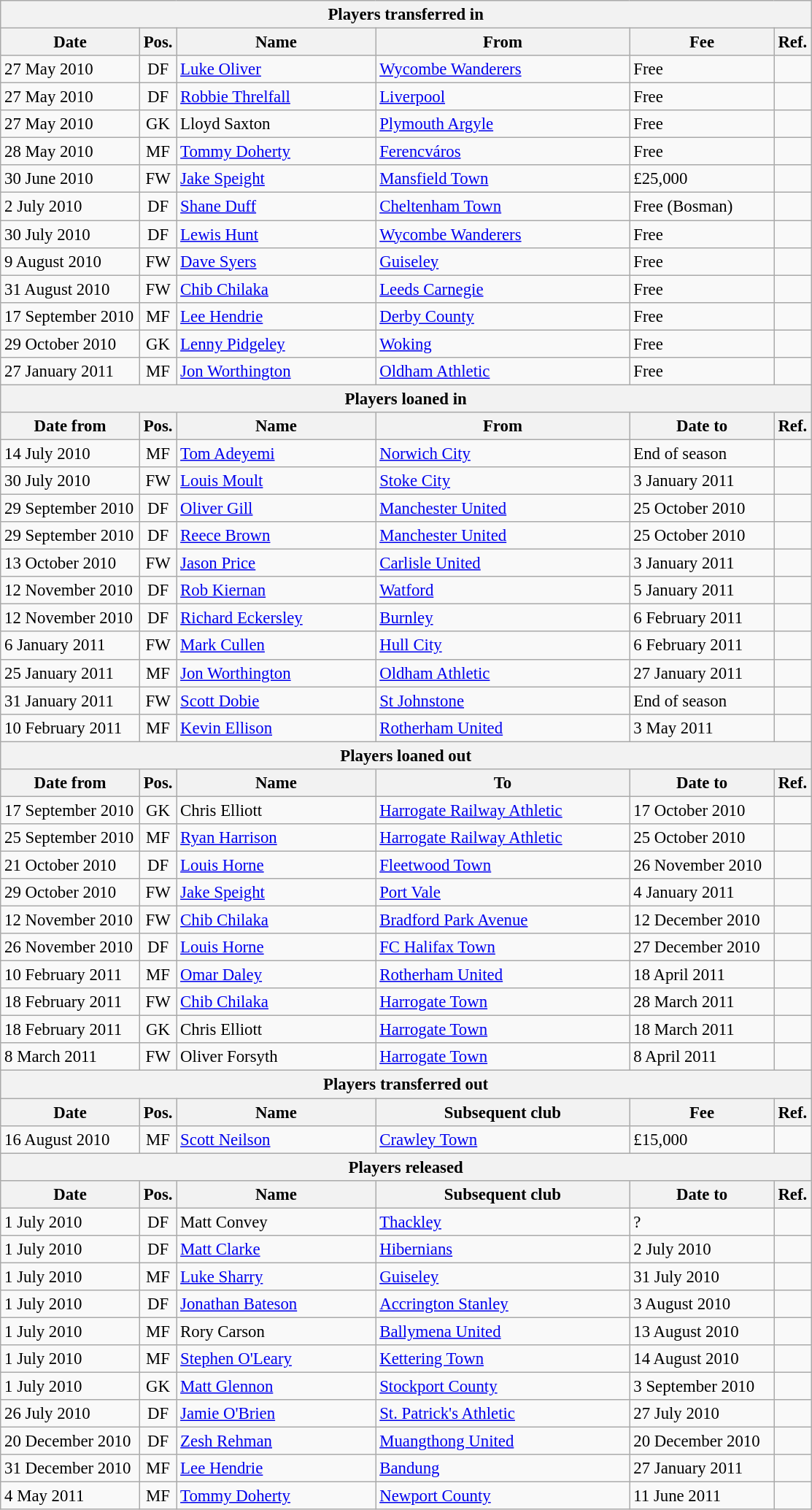<table class="wikitable" style="font-size:95%;">
<tr>
<th colspan="6">Players transferred in</th>
</tr>
<tr>
<th width="120px">Date</th>
<th width="25px">Pos.</th>
<th width="175px">Name</th>
<th width="225px">From</th>
<th width="125px">Fee</th>
<th width="25px">Ref.</th>
</tr>
<tr>
<td>27 May 2010</td>
<td align="center">DF</td>
<td><a href='#'>Luke Oliver</a></td>
<td><a href='#'>Wycombe Wanderers</a></td>
<td>Free</td>
<td align="center"></td>
</tr>
<tr>
<td>27 May 2010</td>
<td align="center">DF</td>
<td><a href='#'>Robbie Threlfall</a></td>
<td><a href='#'>Liverpool</a></td>
<td>Free</td>
<td align="center"></td>
</tr>
<tr>
<td>27 May 2010</td>
<td align="center">GK</td>
<td>Lloyd Saxton</td>
<td><a href='#'>Plymouth Argyle</a></td>
<td>Free</td>
<td align="center"></td>
</tr>
<tr>
<td>28 May 2010</td>
<td align="center">MF</td>
<td><a href='#'>Tommy Doherty</a></td>
<td><a href='#'>Ferencváros</a></td>
<td>Free</td>
<td align="center"></td>
</tr>
<tr>
<td>30 June 2010</td>
<td align="center">FW</td>
<td><a href='#'>Jake Speight</a></td>
<td><a href='#'>Mansfield Town</a></td>
<td>£25,000</td>
<td align="center"></td>
</tr>
<tr>
<td>2 July 2010</td>
<td align="center">DF</td>
<td><a href='#'>Shane Duff</a></td>
<td><a href='#'>Cheltenham Town</a></td>
<td>Free (Bosman)</td>
<td align="center"></td>
</tr>
<tr>
<td>30 July 2010</td>
<td align="center">DF</td>
<td><a href='#'>Lewis Hunt</a></td>
<td><a href='#'>Wycombe Wanderers</a></td>
<td>Free</td>
<td align="center"></td>
</tr>
<tr>
<td>9 August 2010</td>
<td align="center">FW</td>
<td><a href='#'>Dave Syers</a></td>
<td><a href='#'>Guiseley</a></td>
<td>Free</td>
<td align="center"></td>
</tr>
<tr>
<td>31 August 2010</td>
<td align="center">FW</td>
<td><a href='#'>Chib Chilaka</a></td>
<td><a href='#'>Leeds Carnegie</a></td>
<td>Free</td>
<td align="center"></td>
</tr>
<tr>
<td>17 September 2010</td>
<td align="center">MF</td>
<td><a href='#'>Lee Hendrie</a></td>
<td><a href='#'>Derby County</a></td>
<td>Free</td>
<td align="center"></td>
</tr>
<tr>
<td>29 October 2010</td>
<td align="center">GK</td>
<td><a href='#'>Lenny Pidgeley</a></td>
<td><a href='#'>Woking</a></td>
<td>Free</td>
<td align="center"></td>
</tr>
<tr>
<td>27 January 2011</td>
<td align="center">MF</td>
<td><a href='#'>Jon Worthington</a></td>
<td><a href='#'>Oldham Athletic</a></td>
<td>Free</td>
<td align="center"></td>
</tr>
<tr>
<th colspan="6">Players loaned in</th>
</tr>
<tr>
<th>Date from</th>
<th>Pos.</th>
<th>Name</th>
<th>From</th>
<th>Date to</th>
<th>Ref.</th>
</tr>
<tr>
<td>14 July 2010</td>
<td align="center">MF</td>
<td><a href='#'>Tom Adeyemi</a></td>
<td><a href='#'>Norwich City</a></td>
<td>End of season</td>
<td align="center"></td>
</tr>
<tr>
<td>30 July 2010</td>
<td align="center">FW</td>
<td><a href='#'>Louis Moult</a></td>
<td><a href='#'>Stoke City</a></td>
<td>3 January 2011</td>
<td align="center"></td>
</tr>
<tr>
<td>29 September 2010</td>
<td align="center">DF</td>
<td><a href='#'>Oliver Gill</a></td>
<td><a href='#'>Manchester United</a></td>
<td>25 October 2010</td>
<td align="center"></td>
</tr>
<tr>
<td>29 September 2010</td>
<td align="center">DF</td>
<td><a href='#'>Reece Brown</a></td>
<td><a href='#'>Manchester United</a></td>
<td>25 October 2010</td>
<td align="center"></td>
</tr>
<tr>
<td>13 October 2010</td>
<td align="center">FW</td>
<td><a href='#'>Jason Price</a></td>
<td><a href='#'>Carlisle United</a></td>
<td>3 January 2011</td>
<td align="center"></td>
</tr>
<tr>
<td>12 November 2010</td>
<td align="center">DF</td>
<td><a href='#'>Rob Kiernan</a></td>
<td><a href='#'>Watford</a></td>
<td>5 January 2011</td>
<td align="center"></td>
</tr>
<tr>
<td>12 November 2010</td>
<td align="center">DF</td>
<td><a href='#'>Richard Eckersley</a></td>
<td><a href='#'>Burnley</a></td>
<td>6 February 2011</td>
<td align="center"></td>
</tr>
<tr>
<td>6 January 2011</td>
<td align="center">FW</td>
<td><a href='#'>Mark Cullen</a></td>
<td><a href='#'>Hull City</a></td>
<td>6 February 2011</td>
<td align="center"></td>
</tr>
<tr>
<td>25 January 2011</td>
<td align="center">MF</td>
<td><a href='#'>Jon Worthington</a></td>
<td><a href='#'>Oldham Athletic</a></td>
<td>27 January 2011</td>
<td align="center"></td>
</tr>
<tr>
<td>31 January 2011</td>
<td align="center">FW</td>
<td><a href='#'>Scott Dobie</a></td>
<td><a href='#'>St Johnstone</a></td>
<td>End of season</td>
<td align="center"></td>
</tr>
<tr>
<td>10 February 2011</td>
<td align="center">MF</td>
<td><a href='#'>Kevin Ellison</a></td>
<td><a href='#'>Rotherham United</a></td>
<td>3 May 2011</td>
<td align="center"></td>
</tr>
<tr>
<th colspan="6">Players loaned out</th>
</tr>
<tr>
<th>Date from</th>
<th>Pos.</th>
<th>Name</th>
<th>To</th>
<th>Date to</th>
<th>Ref.</th>
</tr>
<tr>
<td>17 September 2010</td>
<td align="center">GK</td>
<td>Chris Elliott</td>
<td><a href='#'>Harrogate Railway Athletic</a></td>
<td>17 October 2010</td>
<td align="center"></td>
</tr>
<tr>
<td>25 September 2010</td>
<td align="center">MF</td>
<td><a href='#'>Ryan Harrison</a></td>
<td><a href='#'>Harrogate Railway Athletic</a></td>
<td>25 October 2010</td>
<td align="center"></td>
</tr>
<tr>
<td>21 October 2010</td>
<td align="center">DF</td>
<td><a href='#'>Louis Horne</a></td>
<td><a href='#'>Fleetwood Town</a></td>
<td>26 November 2010</td>
<td align="center"></td>
</tr>
<tr>
<td>29 October 2010</td>
<td align="center">FW</td>
<td><a href='#'>Jake Speight</a></td>
<td><a href='#'>Port Vale</a></td>
<td>4 January 2011</td>
<td align="center"></td>
</tr>
<tr>
<td>12 November 2010</td>
<td align="center">FW</td>
<td><a href='#'>Chib Chilaka</a></td>
<td><a href='#'>Bradford Park Avenue</a></td>
<td>12 December 2010</td>
<td align="center"></td>
</tr>
<tr>
<td>26 November 2010</td>
<td align="center">DF</td>
<td><a href='#'>Louis Horne</a></td>
<td><a href='#'>FC Halifax Town</a></td>
<td>27 December 2010</td>
<td align="center"></td>
</tr>
<tr>
<td>10 February 2011</td>
<td align="center">MF</td>
<td><a href='#'>Omar Daley</a></td>
<td><a href='#'>Rotherham United</a></td>
<td>18 April 2011</td>
<td align="center"></td>
</tr>
<tr>
<td>18 February 2011</td>
<td align="center">FW</td>
<td><a href='#'>Chib Chilaka</a></td>
<td><a href='#'>Harrogate Town</a></td>
<td>28 March 2011</td>
<td align="center"></td>
</tr>
<tr>
<td>18 February 2011</td>
<td align="center">GK</td>
<td>Chris Elliott</td>
<td><a href='#'>Harrogate Town</a></td>
<td>18 March 2011</td>
<td align="center"></td>
</tr>
<tr>
<td>8 March 2011</td>
<td align="center">FW</td>
<td>Oliver Forsyth</td>
<td><a href='#'>Harrogate Town</a></td>
<td>8 April 2011</td>
<td align="center"></td>
</tr>
<tr>
<th colspan="6">Players transferred out</th>
</tr>
<tr>
<th>Date</th>
<th>Pos.</th>
<th>Name</th>
<th>Subsequent club</th>
<th>Fee</th>
<th>Ref.</th>
</tr>
<tr>
<td>16 August 2010</td>
<td align="center">MF</td>
<td><a href='#'>Scott Neilson</a></td>
<td><a href='#'>Crawley Town</a></td>
<td>£15,000</td>
<td align="center"></td>
</tr>
<tr>
<th colspan="6">Players released</th>
</tr>
<tr>
<th>Date</th>
<th>Pos.</th>
<th>Name</th>
<th>Subsequent club</th>
<th>Date to</th>
<th>Ref.</th>
</tr>
<tr>
<td>1 July 2010</td>
<td align="center">DF</td>
<td>Matt Convey</td>
<td><a href='#'>Thackley</a></td>
<td>?</td>
<td align="center"></td>
</tr>
<tr>
<td>1 July 2010</td>
<td align="center">DF</td>
<td><a href='#'>Matt Clarke</a></td>
<td><a href='#'>Hibernians</a></td>
<td>2 July 2010</td>
<td align="center"></td>
</tr>
<tr>
<td>1 July 2010</td>
<td align="center">MF</td>
<td><a href='#'>Luke Sharry</a></td>
<td><a href='#'>Guiseley</a></td>
<td>31 July 2010</td>
<td align="center"></td>
</tr>
<tr>
<td>1 July 2010</td>
<td align="center">DF</td>
<td><a href='#'>Jonathan Bateson</a></td>
<td><a href='#'>Accrington Stanley</a></td>
<td>3 August 2010</td>
<td align="center"></td>
</tr>
<tr>
<td>1 July 2010</td>
<td align="center">MF</td>
<td>Rory Carson</td>
<td><a href='#'>Ballymena United</a></td>
<td>13 August 2010</td>
<td align="center"></td>
</tr>
<tr>
<td>1 July 2010</td>
<td align="center">MF</td>
<td><a href='#'>Stephen O'Leary</a></td>
<td><a href='#'>Kettering Town</a></td>
<td>14 August 2010</td>
<td align="center"></td>
</tr>
<tr>
<td>1 July 2010</td>
<td align="center">GK</td>
<td><a href='#'>Matt Glennon</a></td>
<td><a href='#'>Stockport County</a></td>
<td>3 September 2010</td>
<td align="center"></td>
</tr>
<tr>
<td>26 July 2010</td>
<td align="center">DF</td>
<td><a href='#'>Jamie O'Brien</a></td>
<td><a href='#'>St. Patrick's Athletic</a></td>
<td>27 July 2010</td>
<td align="center"></td>
</tr>
<tr>
<td>20 December 2010</td>
<td align="center">DF</td>
<td><a href='#'>Zesh Rehman</a></td>
<td><a href='#'>Muangthong United</a></td>
<td>20 December 2010</td>
<td align="center"></td>
</tr>
<tr>
<td>31 December 2010</td>
<td align="center">MF</td>
<td><a href='#'>Lee Hendrie</a></td>
<td><a href='#'>Bandung</a></td>
<td>27 January 2011</td>
<td align="center"></td>
</tr>
<tr>
<td>4 May 2011</td>
<td align="center">MF</td>
<td><a href='#'>Tommy Doherty</a></td>
<td><a href='#'>Newport County</a></td>
<td>11 June 2011</td>
<td align="center"></td>
</tr>
</table>
